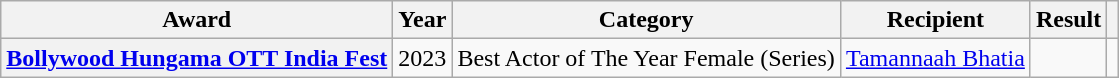<table class="wikitable plainrowheaders sortable">
<tr>
<th scope="col">Award</th>
<th scope="col">Year</th>
<th scope="col">Category</th>
<th scope="col">Recipient</th>
<th scope="col" class="unsortable">Result</th>
<th scope="col" class="unsortable"></th>
</tr>
<tr>
<th scope="row"><a href='#'>Bollywood Hungama OTT India Fest</a></th>
<td style="text-align:center;">2023</td>
<td>Best Actor of The Year Female (Series)</td>
<td><a href='#'>Tamannaah Bhatia</a></td>
<td></td>
<td style="text-align:center;"></td>
</tr>
</table>
